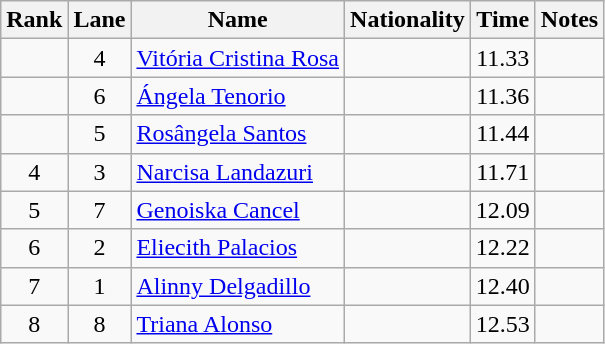<table class="wikitable sortable" style="text-align:center">
<tr>
<th>Rank</th>
<th>Lane</th>
<th>Name</th>
<th>Nationality</th>
<th>Time</th>
<th>Notes</th>
</tr>
<tr>
<td></td>
<td>4</td>
<td align=left><a href='#'>Vitória Cristina Rosa</a></td>
<td align=left></td>
<td>11.33</td>
<td></td>
</tr>
<tr>
<td></td>
<td>6</td>
<td align=left><a href='#'>Ángela Tenorio</a></td>
<td align=left></td>
<td>11.36</td>
<td></td>
</tr>
<tr>
<td></td>
<td>5</td>
<td align=left><a href='#'>Rosângela Santos</a></td>
<td align=left></td>
<td>11.44</td>
<td></td>
</tr>
<tr>
<td>4</td>
<td>3</td>
<td align=left><a href='#'>Narcisa Landazuri</a></td>
<td align=left></td>
<td>11.71</td>
<td></td>
</tr>
<tr>
<td>5</td>
<td>7</td>
<td align=left><a href='#'>Genoiska Cancel</a></td>
<td align=left></td>
<td>12.09</td>
<td></td>
</tr>
<tr>
<td>6</td>
<td>2</td>
<td align=left><a href='#'>Eliecith Palacios</a></td>
<td align=left></td>
<td>12.22</td>
<td></td>
</tr>
<tr>
<td>7</td>
<td>1</td>
<td align=left><a href='#'>Alinny Delgadillo</a></td>
<td align=left></td>
<td>12.40</td>
<td></td>
</tr>
<tr>
<td>8</td>
<td>8</td>
<td align=left><a href='#'>Triana Alonso</a></td>
<td align=left></td>
<td>12.53</td>
<td></td>
</tr>
</table>
